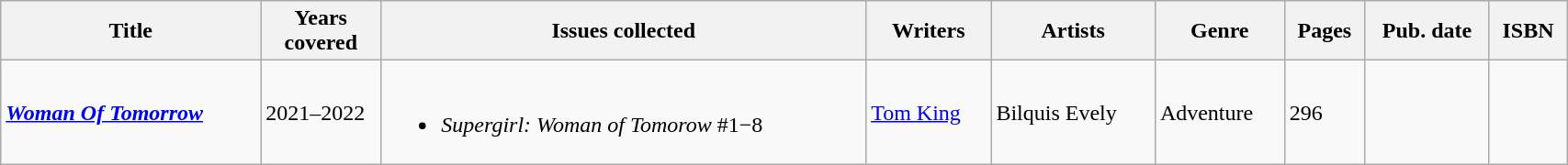<table class="wikitable sortable" width=90%>
<tr>
<th>Title</th>
<th style="width: 5em;">Years covered</th>
<th class="unsortable">Issues collected</th>
<th class="unsortable">Writers</th>
<th class="unsortable">Artists</th>
<th>Genre</th>
<th>Pages</th>
<th>Pub. date</th>
<th class="unsortable">ISBN</th>
</tr>
<tr>
<td><strong><em><a href='#'>Woman Of Tomorrow</a></em></strong></td>
<td>2021–2022</td>
<td><br><ul><li><em>Supergirl: Woman of Tomorow</em> #1−8</li></ul></td>
<td><a href='#'>Tom King</a></td>
<td>Bilquis Evely</td>
<td>Adventure</td>
<td>296</td>
<td></td>
<td></td>
</tr>
</table>
